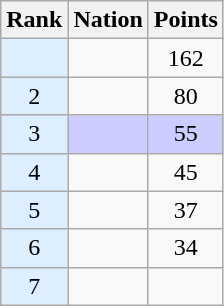<table class="wikitable sortable" style="text-align:center">
<tr>
<th>Rank</th>
<th>Nation</th>
<th>Points</th>
</tr>
<tr>
<td bgcolor = DDEEFF></td>
<td align=left></td>
<td>162</td>
</tr>
<tr>
<td bgcolor = DDEEFF>2</td>
<td align=left></td>
<td>80</td>
</tr>
<tr style="background-color:#ccccff">
<td bgcolor = DDEEFF>3</td>
<td align=left></td>
<td>55</td>
</tr>
<tr>
<td bgcolor = DDEEFF>4</td>
<td align=left></td>
<td>45</td>
</tr>
<tr>
<td bgcolor = DDEEFF>5</td>
<td align=left></td>
<td>37</td>
</tr>
<tr>
<td bgcolor = DDEEFF>6</td>
<td align=left></td>
<td>34</td>
</tr>
<tr>
<td bgcolor = DDEEFF>7</td>
<td align=left></td>
<td></td>
</tr>
</table>
